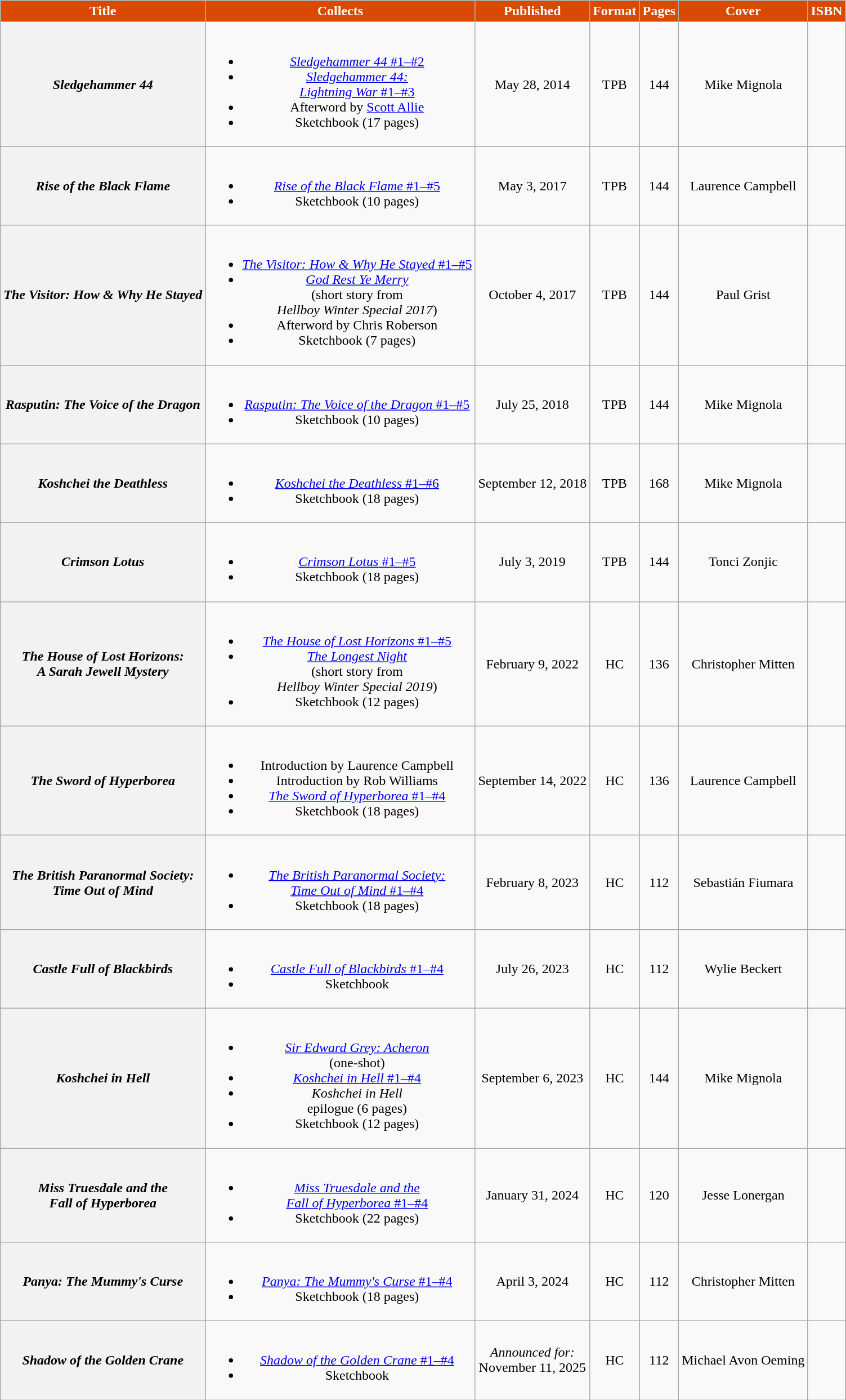<table class="wikitable" style="text-align: center">
<tr>
<th style="background:#d94a00; color:#fff;">Title</th>
<th style="background:#d94a00; color:#fff;">Collects</th>
<th style="background:#d94a00; color:#fff;">Published</th>
<th style="background:#d94a00; color:#fff;">Format</th>
<th style="background:#d94a00; color:#fff;">Pages</th>
<th style="background:#d94a00; color:#fff;">Cover</th>
<th style="background:#d94a00; color:#fff;">ISBN</th>
</tr>
<tr>
<th><em>Sledgehammer 44</em></th>
<td><br><ul><li><a href='#'><em>Sledgehammer 44</em> #1–#2</a></li><li><a href='#'><em>Sledgehammer 44:<br>Lightning War</em> #1–#3</a></li><li>Afterword by <a href='#'>Scott Allie</a></li><li>Sketchbook (17 pages)</li></ul></td>
<td>May 28, 2014</td>
<td>TPB</td>
<td>144</td>
<td>Mike Mignola</td>
<td></td>
</tr>
<tr>
<th><em>Rise of the Black Flame</em></th>
<td><br><ul><li><a href='#'><em>Rise of the Black Flame</em> #1–#5</a></li><li>Sketchbook (10 pages)</li></ul></td>
<td>May 3, 2017</td>
<td>TPB</td>
<td>144</td>
<td>Laurence Campbell</td>
<td></td>
</tr>
<tr>
<th><em>The Visitor: How & Why He Stayed</em></th>
<td><br><ul><li><a href='#'><em>The Visitor: How & Why He Stayed</em> #1–#5</a></li><li><a href='#'><em>God Rest Ye Merry</em></a><br>(short story from<br><em>Hellboy Winter Special 2017</em>)</li><li>Afterword by Chris Roberson</li><li>Sketchbook (7 pages)</li></ul></td>
<td>October 4, 2017</td>
<td>TPB</td>
<td>144</td>
<td>Paul Grist</td>
<td></td>
</tr>
<tr>
<th><em>Rasputin: The Voice of the Dragon</em></th>
<td><br><ul><li><a href='#'><em>Rasputin: The Voice of the Dragon</em> #1–#5</a></li><li>Sketchbook (10 pages)</li></ul></td>
<td>July 25, 2018</td>
<td>TPB</td>
<td>144</td>
<td>Mike Mignola</td>
<td></td>
</tr>
<tr>
<th><em>Koshchei the Deathless</em></th>
<td><br><ul><li><a href='#'><em>Koshchei the Deathless</em> #1–#6</a></li><li>Sketchbook (18 pages)</li></ul></td>
<td>September 12, 2018</td>
<td>TPB</td>
<td>168</td>
<td>Mike Mignola</td>
<td></td>
</tr>
<tr>
<th><em>Crimson Lotus</em></th>
<td><br><ul><li><a href='#'><em>Crimson Lotus</em> #1–#5</a></li><li>Sketchbook (18 pages)</li></ul></td>
<td>July 3, 2019</td>
<td>TPB</td>
<td>144</td>
<td>Tonci Zonjic</td>
<td></td>
</tr>
<tr>
<th><em>The House of Lost Horizons:<br>A Sarah Jewell Mystery</em></th>
<td><br><ul><li><a href='#'><em>The House of Lost Horizons</em> #1–#5</a></li><li><a href='#'><em>The Longest Night</em></a><br>(short story from<br><em>Hellboy Winter Special 2019</em>)</li><li>Sketchbook (12 pages)</li></ul></td>
<td>February 9, 2022</td>
<td>HC</td>
<td>136</td>
<td>Christopher Mitten</td>
<td></td>
</tr>
<tr>
<th><em>The Sword of Hyperborea</em></th>
<td><br><ul><li>Introduction by Laurence Campbell</li><li>Introduction by Rob Williams</li><li><a href='#'><em>The Sword of Hyperborea</em> #1–#4</a></li><li>Sketchbook (18 pages)</li></ul></td>
<td>September 14, 2022</td>
<td>HC</td>
<td>136</td>
<td>Laurence Campbell</td>
<td></td>
</tr>
<tr>
<th><em>The British Paranormal Society:<br>Time Out of Mind</em></th>
<td><br><ul><li><a href='#'><em>The British Paranormal Society:<br>Time Out of Mind</em> #1–#4</a></li><li>Sketchbook (18 pages)</li></ul></td>
<td>February 8, 2023</td>
<td>HC</td>
<td>112</td>
<td>Sebastián Fiumara</td>
<td></td>
</tr>
<tr>
<th><em>Castle Full of Blackbirds</em></th>
<td><br><ul><li><a href='#'><em>Castle Full of Blackbirds</em> #1–#4</a></li><li>Sketchbook</li></ul></td>
<td>July 26, 2023</td>
<td>HC</td>
<td>112</td>
<td>Wylie Beckert</td>
<td></td>
</tr>
<tr id="Koshchei_in_Hell_HC">
<th><em>Koshchei in Hell</em></th>
<td><br><ul><li><a href='#'><em>Sir Edward Grey: Acheron</em></a><br>(one-shot)</li><li><a href='#'><em>Koshchei in Hell</em> #1–#4</a></li><li><em>Koshchei in Hell</em><br>epilogue (6 pages)</li><li>Sketchbook (12 pages)</li></ul></td>
<td>September 6, 2023</td>
<td>HC</td>
<td>144</td>
<td>Mike Mignola</td>
<td></td>
</tr>
<tr>
<th><em>Miss Truesdale and the<br>Fall of Hyperborea</em></th>
<td><br><ul><li><a href='#'><em>Miss Truesdale and the<br>Fall of Hyperborea</em> #1–#4</a></li><li>Sketchbook (22 pages)</li></ul></td>
<td>January 31, 2024</td>
<td>HC</td>
<td>120</td>
<td>Jesse Lonergan</td>
<td></td>
</tr>
<tr>
<th><em>Panya: The Mummy's Curse</em></th>
<td><br><ul><li><a href='#'><em>Panya: The Mummy's Curse</em> #1–#4</a></li><li>Sketchbook (18 pages)</li></ul></td>
<td>April 3, 2024</td>
<td>HC</td>
<td>112</td>
<td>Christopher Mitten</td>
<td></td>
</tr>
<tr>
<th><em>Shadow of the Golden Crane</em></th>
<td><br><ul><li><a href='#'><em>Shadow of the Golden Crane</em> #1–#4</a></li><li>Sketchbook</li></ul></td>
<td><em>Announced for:</em><br>November 11, 2025</td>
<td>HC</td>
<td>112</td>
<td>Michael Avon Oeming</td>
<td></td>
</tr>
</table>
